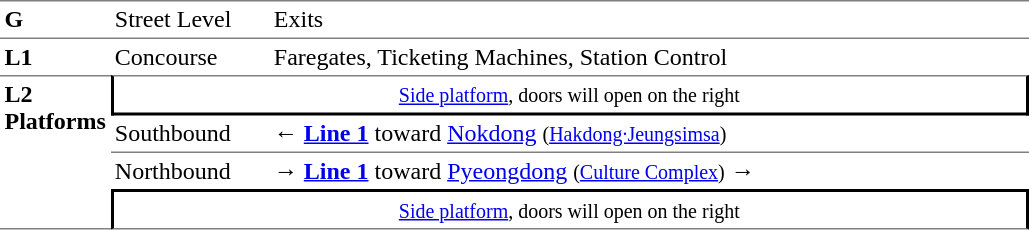<table table border=0 cellspacing=0 cellpadding=3>
<tr>
<td style="border-top:solid 1px gray;border-bottom:solid 1px gray;" width=50 valign=top><strong>G</strong></td>
<td style="border-top:solid 1px gray;border-bottom:solid 1px gray;" width=100 valign=top>Street Level</td>
<td style="border-top:solid 1px gray;border-bottom:solid 1px gray;" width=400 valign=top>Exits</td>
</tr>
<tr>
<td style="border-bottom:solid 0 gray;" width=50 valign=top><strong>L1</strong></td>
<td style="border-bottom:solid 0 gray;" width=100 valign=top>Concourse</td>
<td style="border-bottom:solid 0 gray;" width=500 valign=top>Faregates, Ticketing Machines, Station Control</td>
</tr>
<tr>
<td style="border-top:solid 1px gray;border-bottom:solid 1px gray;" rowspan=4 valign=top><strong>L2<br>Platforms</strong></td>
<td style="border-top:solid 1px gray;border-right:solid 2px black;border-left:solid 2px black;border-bottom:solid 2px black;text-align:center;" colspan=2><small><a href='#'>Side platform</a>, doors will open on the right</small></td>
</tr>
<tr>
<td style="border-bottom:solid 1px gray;">Southbound</td>
<td style="border-bottom:solid 1px gray;">← <a href='#'><span><span><strong>Line 1</strong></span></span></a> toward <a href='#'>Nokdong</a> <small>(<a href='#'>Hakdong·Jeungsimsa</a>)</small></td>
</tr>
<tr>
<td>Northbound</td>
<td><span>→</span> <a href='#'><span><span><strong>Line 1</strong></span></span></a> toward <a href='#'>Pyeongdong</a> <small>(<a href='#'>Culture Complex</a>)</small> →</td>
</tr>
<tr>
<td style="border-top:solid 2px black;border-right:solid 2px black;border-left:solid 2px black;border-bottom:solid 1px gray;text-align:center;" colspan=2><small><a href='#'>Side platform</a>, doors will open on the right</small></td>
</tr>
</table>
